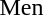<table>
<tr>
<td>Men</td>
<td></td>
<td></td>
<td></td>
</tr>
</table>
